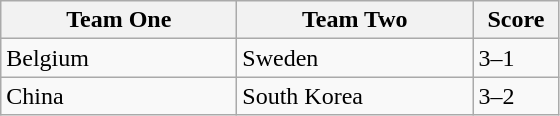<table class="wikitable">
<tr>
<th width=150>Team One</th>
<th width=150>Team Two</th>
<th width=50>Score</th>
</tr>
<tr>
<td>Belgium</td>
<td>Sweden</td>
<td>3–1</td>
</tr>
<tr>
<td>China</td>
<td>South Korea</td>
<td>3–2</td>
</tr>
</table>
